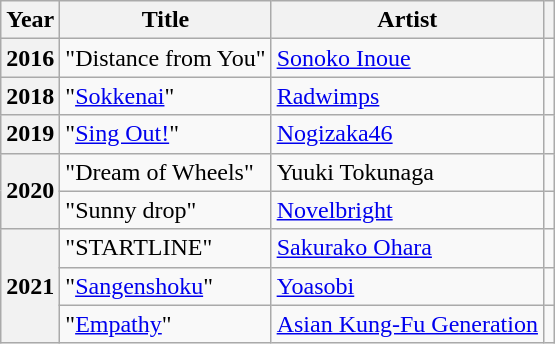<table class="wikitable plainrowheaders sortable" style="font-size:100%">
<tr>
<th scope="col">Year</th>
<th scope="col">Title</th>
<th scope="col" class="unsortable">Artist</th>
<th scope="col" class="unsortable"></th>
</tr>
<tr>
<th scope="row">2016</th>
<td>"Distance from You"</td>
<td><a href='#'>Sonoko Inoue</a></td>
<td style="text-align:center;"></td>
</tr>
<tr>
<th scope="row">2018</th>
<td>"<a href='#'>Sokkenai</a>"</td>
<td><a href='#'>Radwimps</a></td>
<td style="text-align:center;"></td>
</tr>
<tr>
<th scope="row">2019</th>
<td>"<a href='#'>Sing Out!</a>"</td>
<td><a href='#'>Nogizaka46</a></td>
<td style="text-align:center;"></td>
</tr>
<tr>
<th scope="row" rowspan="2">2020</th>
<td>"Dream of Wheels"</td>
<td>Yuuki Tokunaga</td>
<td style="text-align:center;"></td>
</tr>
<tr>
<td>"Sunny drop"</td>
<td><a href='#'>Novelbright</a></td>
<td style="text-align:center;"></td>
</tr>
<tr>
<th rowspan="3" scope="row">2021</th>
<td>"STARTLINE"</td>
<td><a href='#'>Sakurako Ohara</a></td>
<td style="text-align:center;"></td>
</tr>
<tr>
<td>"<a href='#'>Sangenshoku</a>"</td>
<td><a href='#'>Yoasobi</a></td>
<td style="text-align:center;"></td>
</tr>
<tr>
<td>"<a href='#'>Empathy</a>"</td>
<td><a href='#'>Asian Kung-Fu Generation</a></td>
<td style="text-align:center;"></td>
</tr>
</table>
